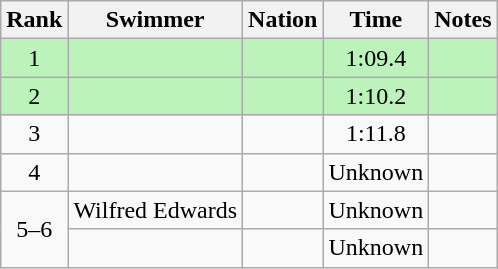<table class="wikitable sortable" style="text-align:center">
<tr>
<th>Rank</th>
<th>Swimmer</th>
<th>Nation</th>
<th>Time</th>
<th>Notes</th>
</tr>
<tr bgcolor=BBF3BB>
<td>1</td>
<td align=left></td>
<td align=left></td>
<td>1:09.4</td>
<td></td>
</tr>
<tr bgcolor=BBF3BB>
<td>2</td>
<td align=left></td>
<td align=left></td>
<td>1:10.2</td>
<td></td>
</tr>
<tr>
<td>3</td>
<td align=left></td>
<td align=left></td>
<td>1:11.8</td>
<td></td>
</tr>
<tr>
<td>4</td>
<td align=left></td>
<td align=left></td>
<td>Unknown</td>
<td></td>
</tr>
<tr>
<td rowspan=2>5–6</td>
<td align=left>Wilfred Edwards</td>
<td align=left></td>
<td>Unknown</td>
<td></td>
</tr>
<tr>
<td align=left></td>
<td align=left></td>
<td>Unknown</td>
<td></td>
</tr>
</table>
